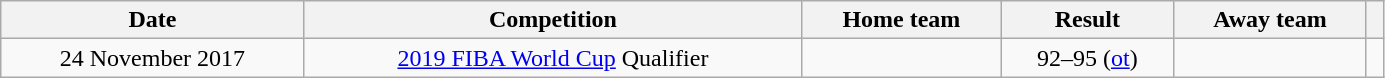<table class="wikitable" style="width:73%; text-align:center">
<tr>
<th>Date</th>
<th>Competition</th>
<th>Home team</th>
<th>Result</th>
<th>Away team</th>
<th></th>
</tr>
<tr>
<td>24 November 2017</td>
<td><a href='#'>2019 FIBA World Cup</a> Qualifier</td>
<td align=right></td>
<td>92–95 (<a href='#'>ot</a>)</td>
<td align=left></td>
<td></td>
</tr>
</table>
